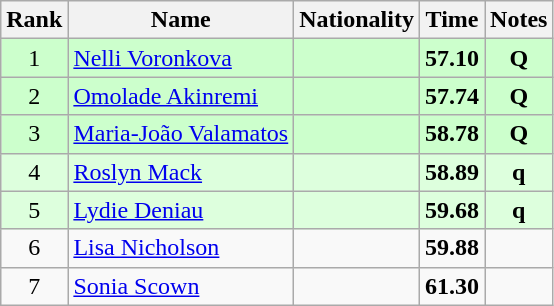<table class="wikitable sortable" style="text-align:center">
<tr>
<th>Rank</th>
<th>Name</th>
<th>Nationality</th>
<th>Time</th>
<th>Notes</th>
</tr>
<tr bgcolor=ccffcc>
<td>1</td>
<td align=left><a href='#'>Nelli Voronkova</a></td>
<td align=left></td>
<td><strong>57.10</strong></td>
<td><strong>Q</strong></td>
</tr>
<tr bgcolor=ccffcc>
<td>2</td>
<td align=left><a href='#'>Omolade Akinremi</a></td>
<td align=left></td>
<td><strong>57.74</strong></td>
<td><strong>Q</strong></td>
</tr>
<tr bgcolor=ccffcc>
<td>3</td>
<td align=left><a href='#'>Maria-João Valamatos</a></td>
<td align=left></td>
<td><strong>58.78</strong></td>
<td><strong>Q</strong></td>
</tr>
<tr bgcolor=ddffdd>
<td>4</td>
<td align=left><a href='#'>Roslyn Mack</a></td>
<td align=left></td>
<td><strong>58.89</strong></td>
<td><strong>q</strong></td>
</tr>
<tr bgcolor=ddffdd>
<td>5</td>
<td align=left><a href='#'>Lydie Deniau</a></td>
<td align=left></td>
<td><strong>59.68</strong></td>
<td><strong>q</strong></td>
</tr>
<tr>
<td>6</td>
<td align=left><a href='#'>Lisa Nicholson</a></td>
<td align=left></td>
<td><strong>59.88</strong></td>
<td></td>
</tr>
<tr>
<td>7</td>
<td align=left><a href='#'>Sonia Scown</a></td>
<td align=left></td>
<td><strong>61.30</strong></td>
<td></td>
</tr>
</table>
